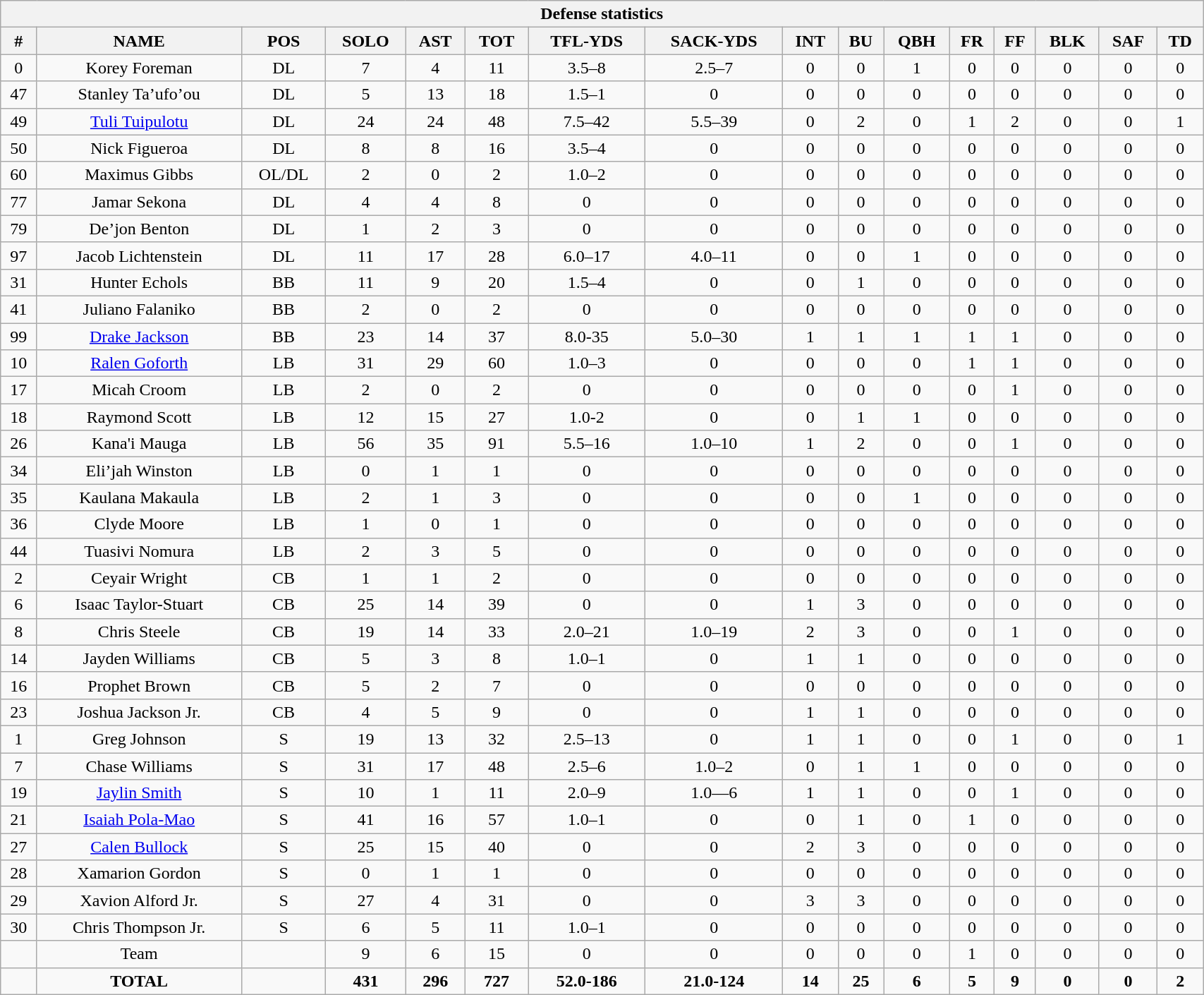<table style="width:90%; text-align:center;" class="wikitable collapsible collapsed">
<tr>
<th colspan="16">Defense statistics</th>
</tr>
<tr>
<th>#</th>
<th>NAME</th>
<th>POS</th>
<th>SOLO</th>
<th>AST</th>
<th>TOT</th>
<th>TFL-YDS</th>
<th>SACK-YDS</th>
<th>INT</th>
<th>BU</th>
<th>QBH</th>
<th>FR</th>
<th>FF</th>
<th>BLK</th>
<th>SAF</th>
<th>TD</th>
</tr>
<tr>
<td>0</td>
<td>Korey Foreman</td>
<td>DL</td>
<td>7</td>
<td>4</td>
<td>11</td>
<td>3.5–8</td>
<td>2.5–7</td>
<td>0</td>
<td>0</td>
<td>1</td>
<td>0</td>
<td>0</td>
<td>0</td>
<td>0</td>
<td>0</td>
</tr>
<tr>
<td>47</td>
<td>Stanley Ta’ufo’ou</td>
<td>DL</td>
<td>5</td>
<td>13</td>
<td>18</td>
<td>1.5–1</td>
<td>0</td>
<td>0</td>
<td>0</td>
<td>0</td>
<td>0</td>
<td>0</td>
<td>0</td>
<td>0</td>
<td>0</td>
</tr>
<tr>
<td>49</td>
<td><a href='#'>Tuli Tuipulotu</a></td>
<td>DL</td>
<td>24</td>
<td>24</td>
<td>48</td>
<td>7.5–42</td>
<td>5.5–39</td>
<td>0</td>
<td>2</td>
<td>0</td>
<td>1</td>
<td>2</td>
<td>0</td>
<td>0</td>
<td>1</td>
</tr>
<tr>
<td>50</td>
<td>Nick Figueroa</td>
<td>DL</td>
<td>8</td>
<td>8</td>
<td>16</td>
<td>3.5–4</td>
<td>0</td>
<td>0</td>
<td>0</td>
<td>0</td>
<td>0</td>
<td>0</td>
<td>0</td>
<td>0</td>
<td>0</td>
</tr>
<tr>
<td>60</td>
<td>Maximus Gibbs</td>
<td>OL/DL</td>
<td>2</td>
<td>0</td>
<td>2</td>
<td>1.0–2</td>
<td>0</td>
<td>0</td>
<td>0</td>
<td>0</td>
<td>0</td>
<td>0</td>
<td>0</td>
<td>0</td>
<td>0</td>
</tr>
<tr>
<td>77</td>
<td>Jamar Sekona</td>
<td>DL</td>
<td>4</td>
<td>4</td>
<td>8</td>
<td>0</td>
<td>0</td>
<td>0</td>
<td>0</td>
<td>0</td>
<td>0</td>
<td>0</td>
<td>0</td>
<td>0</td>
<td>0</td>
</tr>
<tr>
<td>79</td>
<td>De’jon Benton</td>
<td>DL</td>
<td>1</td>
<td>2</td>
<td>3</td>
<td>0</td>
<td>0</td>
<td>0</td>
<td>0</td>
<td>0</td>
<td>0</td>
<td>0</td>
<td>0</td>
<td>0</td>
<td>0</td>
</tr>
<tr>
<td>97</td>
<td>Jacob Lichtenstein</td>
<td>DL</td>
<td>11</td>
<td>17</td>
<td>28</td>
<td>6.0–17</td>
<td>4.0–11</td>
<td>0</td>
<td>0</td>
<td>1</td>
<td>0</td>
<td>0</td>
<td>0</td>
<td>0</td>
<td>0</td>
</tr>
<tr>
<td>31</td>
<td>Hunter Echols</td>
<td>BB</td>
<td>11</td>
<td>9</td>
<td>20</td>
<td>1.5–4</td>
<td>0</td>
<td>0</td>
<td>1</td>
<td>0</td>
<td>0</td>
<td>0</td>
<td>0</td>
<td>0</td>
<td>0</td>
</tr>
<tr>
<td>41</td>
<td>Juliano Falaniko</td>
<td>BB</td>
<td>2</td>
<td>0</td>
<td>2</td>
<td>0</td>
<td>0</td>
<td>0</td>
<td>0</td>
<td>0</td>
<td>0</td>
<td>0</td>
<td>0</td>
<td>0</td>
<td>0</td>
</tr>
<tr>
<td>99</td>
<td><a href='#'>Drake Jackson</a></td>
<td>BB</td>
<td>23</td>
<td>14</td>
<td>37</td>
<td>8.0-35</td>
<td>5.0–30</td>
<td>1</td>
<td>1</td>
<td>1</td>
<td>1</td>
<td>1</td>
<td>0</td>
<td>0</td>
<td>0</td>
</tr>
<tr>
<td>10</td>
<td><a href='#'>Ralen Goforth</a></td>
<td>LB</td>
<td>31</td>
<td>29</td>
<td>60</td>
<td>1.0–3</td>
<td>0</td>
<td>0</td>
<td>0</td>
<td>0</td>
<td>1</td>
<td>1</td>
<td>0</td>
<td>0</td>
<td>0</td>
</tr>
<tr>
<td>17</td>
<td>Micah Croom</td>
<td>LB</td>
<td>2</td>
<td>0</td>
<td>2</td>
<td>0</td>
<td>0</td>
<td>0</td>
<td>0</td>
<td>0</td>
<td>0</td>
<td>1</td>
<td>0</td>
<td>0</td>
<td>0</td>
</tr>
<tr>
<td>18</td>
<td>Raymond Scott</td>
<td>LB</td>
<td>12</td>
<td>15</td>
<td>27</td>
<td>1.0-2</td>
<td>0</td>
<td>0</td>
<td>1</td>
<td>1</td>
<td>0</td>
<td>0</td>
<td>0</td>
<td>0</td>
<td>0</td>
</tr>
<tr>
<td>26</td>
<td>Kana'i Mauga</td>
<td>LB</td>
<td>56</td>
<td>35</td>
<td>91</td>
<td>5.5–16</td>
<td>1.0–10</td>
<td>1</td>
<td>2</td>
<td>0</td>
<td>0</td>
<td>1</td>
<td>0</td>
<td>0</td>
<td>0</td>
</tr>
<tr>
<td>34</td>
<td>Eli’jah Winston</td>
<td>LB</td>
<td>0</td>
<td>1</td>
<td>1</td>
<td>0</td>
<td>0</td>
<td>0</td>
<td>0</td>
<td>0</td>
<td>0</td>
<td>0</td>
<td>0</td>
<td>0</td>
<td>0</td>
</tr>
<tr>
<td>35</td>
<td>Kaulana Makaula</td>
<td>LB</td>
<td>2</td>
<td>1</td>
<td>3</td>
<td>0</td>
<td>0</td>
<td>0</td>
<td>0</td>
<td>1</td>
<td>0</td>
<td>0</td>
<td>0</td>
<td>0</td>
<td>0</td>
</tr>
<tr>
<td>36</td>
<td>Clyde Moore</td>
<td>LB</td>
<td>1</td>
<td>0</td>
<td>1</td>
<td>0</td>
<td>0</td>
<td>0</td>
<td>0</td>
<td>0</td>
<td>0</td>
<td>0</td>
<td>0</td>
<td>0</td>
<td>0</td>
</tr>
<tr>
<td>44</td>
<td>Tuasivi Nomura</td>
<td>LB</td>
<td>2</td>
<td>3</td>
<td>5</td>
<td>0</td>
<td>0</td>
<td>0</td>
<td>0</td>
<td>0</td>
<td>0</td>
<td>0</td>
<td>0</td>
<td>0</td>
<td>0</td>
</tr>
<tr>
<td>2</td>
<td>Ceyair Wright</td>
<td>CB</td>
<td>1</td>
<td>1</td>
<td>2</td>
<td>0</td>
<td>0</td>
<td>0</td>
<td>0</td>
<td>0</td>
<td>0</td>
<td>0</td>
<td>0</td>
<td>0</td>
<td>0</td>
</tr>
<tr>
<td>6</td>
<td>Isaac Taylor-Stuart</td>
<td>CB</td>
<td>25</td>
<td>14</td>
<td>39</td>
<td>0</td>
<td>0</td>
<td>1</td>
<td>3</td>
<td>0</td>
<td>0</td>
<td>0</td>
<td>0</td>
<td>0</td>
<td>0</td>
</tr>
<tr>
<td>8</td>
<td>Chris Steele</td>
<td>CB</td>
<td>19</td>
<td>14</td>
<td>33</td>
<td>2.0–21</td>
<td>1.0–19</td>
<td>2</td>
<td>3</td>
<td>0</td>
<td>0</td>
<td>1</td>
<td>0</td>
<td>0</td>
<td>0</td>
</tr>
<tr>
<td>14</td>
<td>Jayden Williams</td>
<td>CB</td>
<td>5</td>
<td>3</td>
<td>8</td>
<td>1.0–1</td>
<td>0</td>
<td>1</td>
<td>1</td>
<td>0</td>
<td>0</td>
<td>0</td>
<td>0</td>
<td>0</td>
<td>0</td>
</tr>
<tr>
<td>16</td>
<td>Prophet Brown</td>
<td>CB</td>
<td>5</td>
<td>2</td>
<td>7</td>
<td>0</td>
<td>0</td>
<td>0</td>
<td>0</td>
<td>0</td>
<td>0</td>
<td>0</td>
<td>0</td>
<td>0</td>
<td>0</td>
</tr>
<tr>
<td>23</td>
<td>Joshua Jackson Jr.</td>
<td>CB</td>
<td>4</td>
<td>5</td>
<td>9</td>
<td>0</td>
<td>0</td>
<td>1</td>
<td>1</td>
<td>0</td>
<td>0</td>
<td>0</td>
<td>0</td>
<td>0</td>
<td>0</td>
</tr>
<tr>
<td>1</td>
<td>Greg Johnson</td>
<td>S</td>
<td>19</td>
<td>13</td>
<td>32</td>
<td>2.5–13</td>
<td>0</td>
<td>1</td>
<td>1</td>
<td>0</td>
<td>0</td>
<td>1</td>
<td>0</td>
<td>0</td>
<td>1</td>
</tr>
<tr>
<td>7</td>
<td>Chase Williams</td>
<td>S</td>
<td>31</td>
<td>17</td>
<td>48</td>
<td>2.5–6</td>
<td>1.0–2</td>
<td>0</td>
<td>1</td>
<td>1</td>
<td>0</td>
<td>0</td>
<td>0</td>
<td>0</td>
<td>0</td>
</tr>
<tr>
<td>19</td>
<td><a href='#'>Jaylin Smith</a></td>
<td>S</td>
<td>10</td>
<td>1</td>
<td>11</td>
<td>2.0–9</td>
<td>1.0—6</td>
<td>1</td>
<td>1</td>
<td>0</td>
<td>0</td>
<td>1</td>
<td>0</td>
<td>0</td>
<td>0</td>
</tr>
<tr>
<td>21</td>
<td><a href='#'>Isaiah Pola-Mao</a></td>
<td>S</td>
<td>41</td>
<td>16</td>
<td>57</td>
<td>1.0–1</td>
<td>0</td>
<td>0</td>
<td>1</td>
<td>0</td>
<td>1</td>
<td>0</td>
<td>0</td>
<td>0</td>
<td>0</td>
</tr>
<tr>
<td>27</td>
<td><a href='#'>Calen Bullock</a></td>
<td>S</td>
<td>25</td>
<td>15</td>
<td>40</td>
<td>0</td>
<td>0</td>
<td>2</td>
<td>3</td>
<td>0</td>
<td>0</td>
<td>0</td>
<td>0</td>
<td>0</td>
<td>0</td>
</tr>
<tr>
<td>28</td>
<td>Xamarion Gordon</td>
<td>S</td>
<td>0</td>
<td>1</td>
<td>1</td>
<td>0</td>
<td>0</td>
<td>0</td>
<td>0</td>
<td>0</td>
<td>0</td>
<td>0</td>
<td>0</td>
<td>0</td>
<td>0</td>
</tr>
<tr>
<td>29</td>
<td>Xavion Alford Jr.</td>
<td>S</td>
<td>27</td>
<td>4</td>
<td>31</td>
<td>0</td>
<td>0</td>
<td>3</td>
<td>3</td>
<td>0</td>
<td>0</td>
<td>0</td>
<td>0</td>
<td>0</td>
<td>0</td>
</tr>
<tr>
<td>30</td>
<td>Chris Thompson Jr.</td>
<td>S</td>
<td>6</td>
<td>5</td>
<td>11</td>
<td>1.0–1</td>
<td>0</td>
<td>0</td>
<td>0</td>
<td>0</td>
<td>0</td>
<td>0</td>
<td>0</td>
<td>0</td>
<td>0</td>
</tr>
<tr>
<td></td>
<td>Team</td>
<td></td>
<td>9</td>
<td>6</td>
<td>15</td>
<td>0</td>
<td>0</td>
<td>0</td>
<td>0</td>
<td>0</td>
<td>1</td>
<td>0</td>
<td>0</td>
<td>0</td>
<td>0</td>
</tr>
<tr>
<td></td>
<td><strong>TOTAL</strong></td>
<td></td>
<td><strong>431</strong></td>
<td><strong>296</strong></td>
<td><strong>727</strong></td>
<td><strong>52.0-186</strong></td>
<td><strong>21.0-124</strong></td>
<td><strong>14</strong></td>
<td><strong>25</strong></td>
<td><strong>6</strong></td>
<td><strong>5</strong></td>
<td><strong>9</strong></td>
<td><strong>0</strong></td>
<td><strong>0</strong></td>
<td><strong>2</strong></td>
</tr>
</table>
